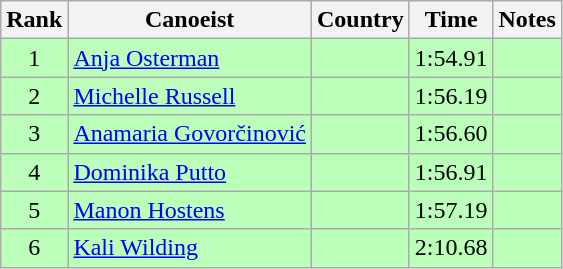<table class="wikitable" style="text-align:center">
<tr>
<th>Rank</th>
<th>Canoeist</th>
<th>Country</th>
<th>Time</th>
<th>Notes</th>
</tr>
<tr bgcolor=bbffbb>
<td>1</td>
<td align="left"><a href='#'>Anja Osterman</a></td>
<td align="left"></td>
<td>1:54.91</td>
<td></td>
</tr>
<tr bgcolor=bbffbb>
<td>2</td>
<td align="left"><a href='#'>Michelle Russell</a></td>
<td align="left"></td>
<td>1:56.19</td>
<td></td>
</tr>
<tr bgcolor=bbffbb>
<td>3</td>
<td align="left"><a href='#'>Anamaria Govorčinović</a></td>
<td align="left"></td>
<td>1:56.60</td>
<td></td>
</tr>
<tr bgcolor=bbffbb>
<td>4</td>
<td align="left"><a href='#'>Dominika Putto</a></td>
<td align="left"></td>
<td>1:56.91</td>
<td></td>
</tr>
<tr bgcolor=bbffbb>
<td>5</td>
<td align="left"><a href='#'>Manon Hostens</a></td>
<td align="left"></td>
<td>1:57.19</td>
<td></td>
</tr>
<tr bgcolor=bbffbb>
<td>6</td>
<td align="left"><a href='#'>Kali Wilding</a></td>
<td align="left"></td>
<td>2:10.68</td>
<td></td>
</tr>
</table>
